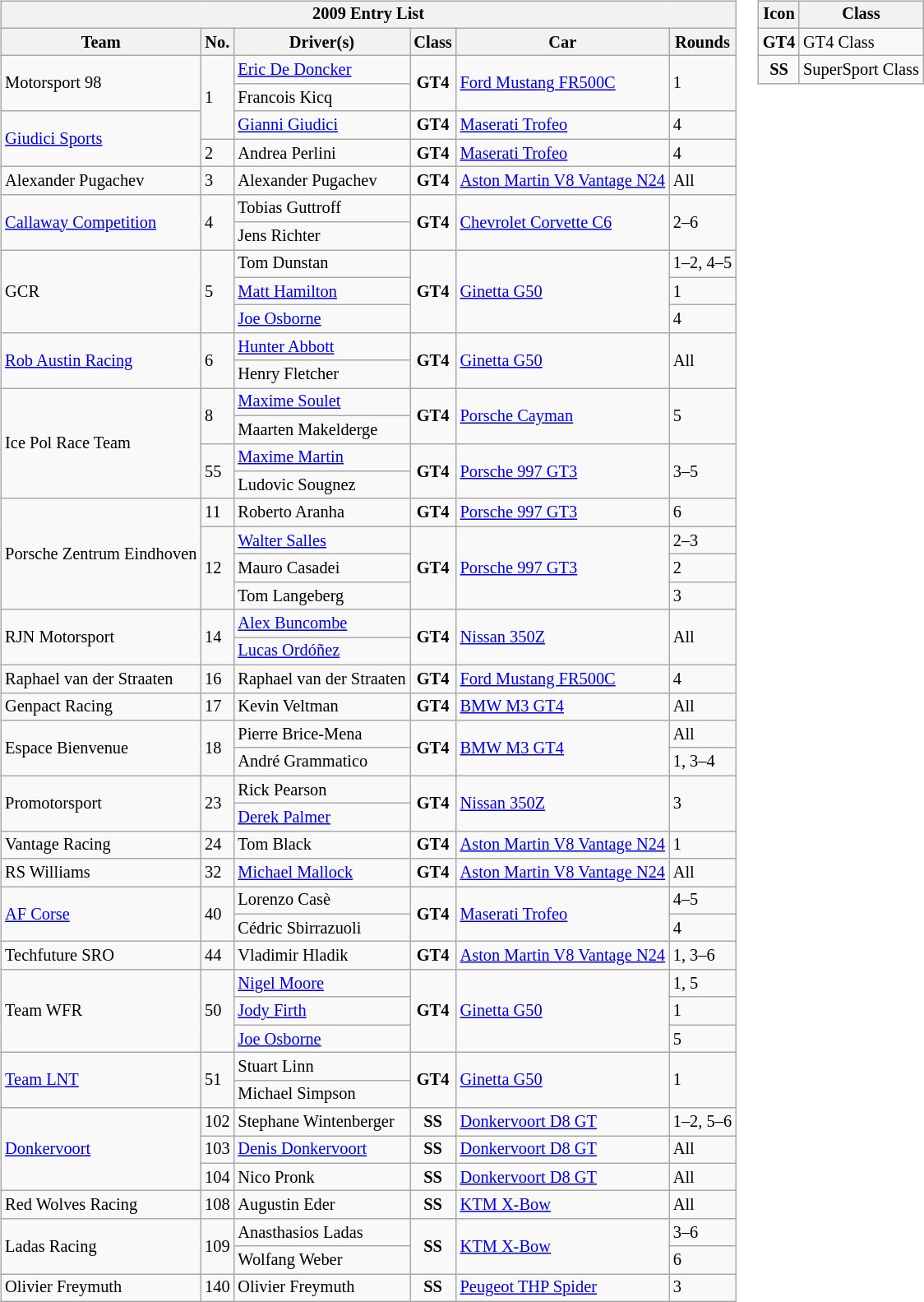<table>
<tr>
<td><br><table class="wikitable" style="font-size:85%">
<tr>
<th colspan=7>2009 Entry List</th>
</tr>
<tr>
<th>Team</th>
<th>No.</th>
<th>Driver(s)</th>
<th>Class</th>
<th>Car</th>
<th>Rounds</th>
</tr>
<tr>
<td rowspan=2> Motorsport 98</td>
<td rowspan=3>1</td>
<td> <a href='#'>Eric De Doncker</a></td>
<td rowspan=2 align="center"><strong><span>GT4</span></strong></td>
<td rowspan=2><a href='#'>Ford Mustang FR500C</a></td>
<td rowspan=2>1</td>
</tr>
<tr>
<td> Francois Kicq</td>
</tr>
<tr>
<td rowspan=2> <a href='#'>Giudici Sports</a></td>
<td> <a href='#'>Gianni Giudici</a></td>
<td align="center"><strong><span>GT4</span></strong></td>
<td><a href='#'>Maserati Trofeo</a></td>
<td>4</td>
</tr>
<tr>
<td>2</td>
<td> Andrea Perlini</td>
<td align="center"><strong><span>GT4</span></strong></td>
<td><a href='#'>Maserati Trofeo</a></td>
<td>4</td>
</tr>
<tr>
<td> Alexander Pugachev</td>
<td>3</td>
<td> Alexander Pugachev</td>
<td align="center"><strong><span>GT4</span></strong></td>
<td><a href='#'>Aston Martin V8 Vantage N24</a></td>
<td>All</td>
</tr>
<tr>
<td rowspan=2> <a href='#'>Callaway Competition</a></td>
<td rowspan=2>4</td>
<td> Tobias Guttroff</td>
<td rowspan=2 align="center"><strong><span>GT4</span></strong></td>
<td rowspan=2><a href='#'>Chevrolet Corvette C6</a></td>
<td rowspan=2>2–6</td>
</tr>
<tr>
<td> Jens Richter</td>
</tr>
<tr>
<td rowspan=3> GCR</td>
<td rowspan=3>5</td>
<td> Tom Dunstan</td>
<td rowspan=3 align="center"><strong><span>GT4</span></strong></td>
<td rowspan=3><a href='#'>Ginetta G50</a></td>
<td>1–2, 4–5</td>
</tr>
<tr>
<td> <a href='#'>Matt Hamilton</a></td>
<td>1</td>
</tr>
<tr>
<td> <a href='#'>Joe Osborne</a></td>
<td>4</td>
</tr>
<tr>
<td rowspan=2> <a href='#'>Rob Austin Racing</a></td>
<td rowspan=2>6</td>
<td> <a href='#'>Hunter Abbott</a></td>
<td rowspan=2 align="center"><strong><span>GT4</span></strong></td>
<td rowspan=2><a href='#'>Ginetta G50</a></td>
<td rowspan=2>All</td>
</tr>
<tr>
<td> Henry Fletcher</td>
</tr>
<tr>
<td rowspan=4> Ice Pol Race Team</td>
<td rowspan=2>8</td>
<td> <a href='#'>Maxime Soulet</a></td>
<td rowspan=2 align="center"><strong><span>GT4</span></strong></td>
<td rowspan=2><a href='#'>Porsche Cayman</a></td>
<td rowspan=2>5</td>
</tr>
<tr>
<td> Maarten Makelderge</td>
</tr>
<tr>
<td rowspan=2>55</td>
<td> <a href='#'>Maxime Martin</a></td>
<td rowspan=2 align="center"><strong><span>GT4</span></strong></td>
<td rowspan=2><a href='#'>Porsche 997 GT3</a></td>
<td rowspan=2>3–5</td>
</tr>
<tr>
<td> Ludovic Sougnez</td>
</tr>
<tr>
<td rowspan=4> Porsche Zentrum Eindhoven</td>
<td>11</td>
<td> Roberto Aranha</td>
<td align="center"><strong><span>GT4</span></strong></td>
<td><a href='#'>Porsche 997 GT3</a></td>
<td>6</td>
</tr>
<tr>
<td rowspan=3>12</td>
<td> <a href='#'>Walter Salles</a></td>
<td rowspan=3 align="center"><strong><span>GT4</span></strong></td>
<td rowspan=3><a href='#'>Porsche 997 GT3</a></td>
<td>2–3</td>
</tr>
<tr>
<td> Mauro Casadei</td>
<td>2</td>
</tr>
<tr>
<td> Tom Langeberg</td>
<td>3</td>
</tr>
<tr>
<td rowspan=2> RJN Motorsport</td>
<td rowspan=2>14</td>
<td> <a href='#'>Alex Buncombe</a></td>
<td rowspan=2 align="center"><strong><span>GT4</span></strong></td>
<td rowspan=2><a href='#'>Nissan 350Z</a></td>
<td rowspan=2>All</td>
</tr>
<tr>
<td> <a href='#'>Lucas Ordóñez</a></td>
</tr>
<tr>
<td> Raphael van der Straaten</td>
<td>16</td>
<td> Raphael van der Straaten</td>
<td align="center"><strong><span>GT4</span></strong></td>
<td><a href='#'>Ford Mustang FR500C</a></td>
<td>4</td>
</tr>
<tr>
<td> Genpact Racing</td>
<td>17</td>
<td> Kevin Veltman</td>
<td align="center"><strong><span>GT4</span></strong></td>
<td><a href='#'>BMW M3 GT4</a></td>
<td>All</td>
</tr>
<tr>
<td rowspan=2> Espace Bienvenue</td>
<td rowspan=2>18</td>
<td> Pierre Brice-Mena</td>
<td rowspan=2 align="center"><strong><span>GT4</span></strong></td>
<td rowspan=2><a href='#'>BMW M3 GT4</a></td>
<td>All</td>
</tr>
<tr>
<td> André Grammatico</td>
<td>1, 3–4</td>
</tr>
<tr>
<td rowspan=2> Promotorsport</td>
<td rowspan=2>23</td>
<td> Rick Pearson</td>
<td rowspan=2 align="center"><strong><span>GT4</span></strong></td>
<td rowspan=2><a href='#'>Nissan 350Z</a></td>
<td rowspan=2>3</td>
</tr>
<tr>
<td> <a href='#'>Derek Palmer</a></td>
</tr>
<tr>
<td> Vantage Racing</td>
<td>24</td>
<td> Tom Black</td>
<td align="center"><strong><span>GT4</span></strong></td>
<td><a href='#'>Aston Martin V8 Vantage N24</a></td>
<td>1</td>
</tr>
<tr>
<td> RS Williams</td>
<td>32</td>
<td> <a href='#'>Michael Mallock</a></td>
<td align="center"><strong><span>GT4</span></strong></td>
<td><a href='#'>Aston Martin V8 Vantage N24</a></td>
<td>All</td>
</tr>
<tr>
<td rowspan=2> <a href='#'>AF Corse</a></td>
<td rowspan=2>40</td>
<td> Lorenzo Casè</td>
<td rowspan=2 align="center"><strong><span>GT4</span></strong></td>
<td rowspan=2><a href='#'>Maserati Trofeo</a></td>
<td>4–5</td>
</tr>
<tr>
<td> Cédric Sbirrazuoli</td>
<td>4</td>
</tr>
<tr>
<td> Techfuture SRO</td>
<td>44</td>
<td> Vladimir Hladik</td>
<td align="center"><strong><span>GT4</span></strong></td>
<td><a href='#'>Aston Martin V8 Vantage N24</a></td>
<td>1, 3–6</td>
</tr>
<tr>
<td rowspan=3> Team WFR</td>
<td rowspan=3>50</td>
<td> <a href='#'>Nigel Moore</a></td>
<td rowspan=3 align="center"><strong><span>GT4</span></strong></td>
<td rowspan=3><a href='#'>Ginetta G50</a></td>
<td>1, 5</td>
</tr>
<tr>
<td> <a href='#'>Jody Firth</a></td>
<td>1</td>
</tr>
<tr>
<td> <a href='#'>Joe Osborne</a></td>
<td>5</td>
</tr>
<tr>
<td rowspan=2> <a href='#'>Team LNT</a></td>
<td rowspan=2>51</td>
<td> Stuart Linn</td>
<td rowspan=2 align="center"><strong><span>GT4</span></strong></td>
<td rowspan=2><a href='#'>Ginetta G50</a></td>
<td rowspan=2>1</td>
</tr>
<tr>
<td> Michael Simpson</td>
</tr>
<tr>
<td rowspan=3> <a href='#'>Donkervoort</a></td>
<td>102</td>
<td> Stephane Wintenberger</td>
<td align=center><strong><span>SS</span></strong></td>
<td><a href='#'>Donkervoort D8 GT</a></td>
<td>1–2, 5–6</td>
</tr>
<tr>
<td>103</td>
<td> <a href='#'>Denis Donkervoort</a></td>
<td align=center><strong><span>SS</span></strong></td>
<td><a href='#'>Donkervoort D8 GT</a></td>
<td>All</td>
</tr>
<tr>
<td>104</td>
<td> Nico Pronk</td>
<td align=center><strong><span>SS</span></strong></td>
<td><a href='#'>Donkervoort D8 GT</a></td>
<td>All</td>
</tr>
<tr>
<td> Red Wolves Racing</td>
<td>108</td>
<td> Augustin Eder</td>
<td align=center><strong><span>SS</span></strong></td>
<td><a href='#'>KTM X-Bow</a></td>
<td>All</td>
</tr>
<tr>
<td rowspan=2> Ladas Racing</td>
<td rowspan=2>109</td>
<td> Anasthasios Ladas</td>
<td rowspan=2 align="center"><strong><span>SS</span></strong></td>
<td rowspan=2><a href='#'>KTM X-Bow</a></td>
<td>3–6</td>
</tr>
<tr>
<td> Wolfang Weber</td>
<td>6</td>
</tr>
<tr>
<td> Olivier Freymuth</td>
<td>140</td>
<td> Olivier Freymuth</td>
<td align=center><strong><span>SS</span></strong></td>
<td><a href='#'>Peugeot THP Spider</a></td>
<td>3</td>
</tr>
</table>
</td>
<td valign="top"><br><table class="wikitable" style="font-size: 85%;">
<tr>
<th>Icon</th>
<th>Class</th>
</tr>
<tr>
<td align=center><strong><span>GT4</span></strong></td>
<td>GT4 Class</td>
</tr>
<tr>
<td align=center><strong><span>SS</span></strong></td>
<td>SuperSport Class</td>
</tr>
</table>
</td>
</tr>
</table>
